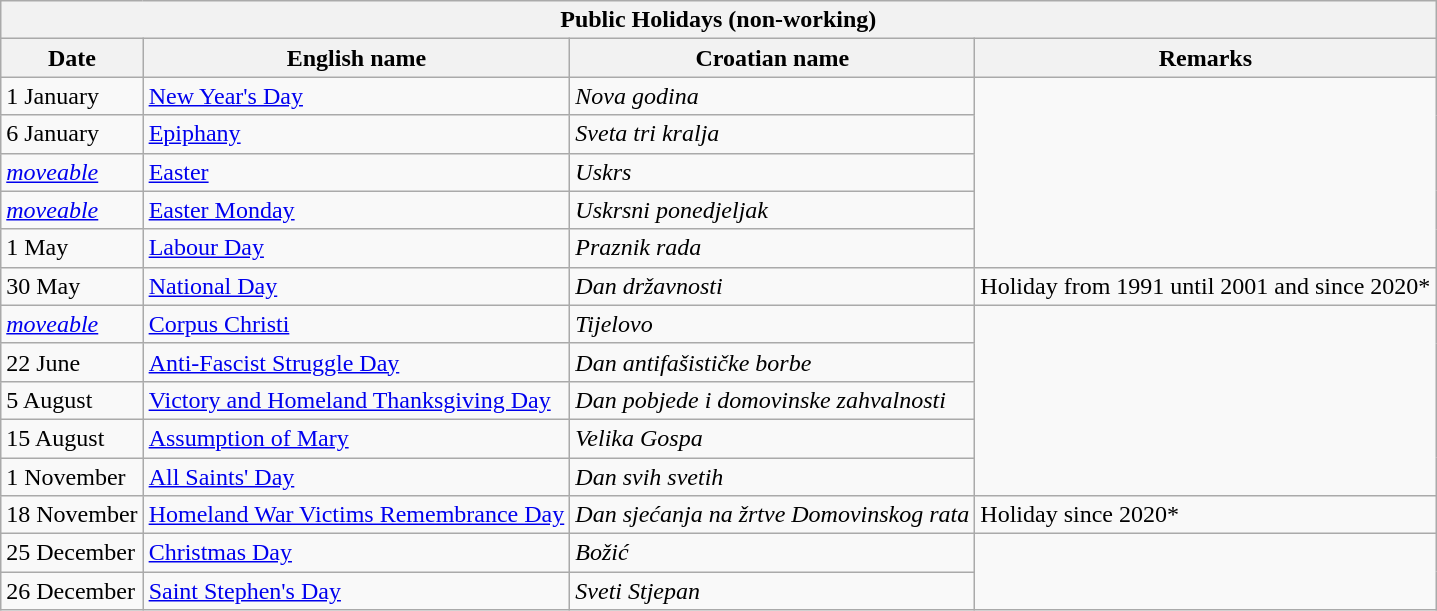<table class="wikitable" align="center">
<tr>
<th colspan="6">Public Holidays (non-working)</th>
</tr>
<tr>
<th>Date</th>
<th>English name</th>
<th>Croatian name</th>
<th>Remarks</th>
</tr>
<tr>
<td>1 January</td>
<td><a href='#'>New Year's Day</a></td>
<td><em>Nova godina</em></td>
</tr>
<tr>
<td>6 January</td>
<td><a href='#'>Epiphany</a></td>
<td><em>Sveta tri kralja</em></td>
</tr>
<tr>
<td><a href='#'><em>moveable</em></a></td>
<td><a href='#'>Easter</a></td>
<td><em>Uskrs</em></td>
</tr>
<tr>
<td><a href='#'><em>moveable</em></a></td>
<td><a href='#'>Easter Monday</a></td>
<td><em>Uskrsni ponedjeljak</em></td>
</tr>
<tr>
<td>1 May</td>
<td><a href='#'>Labour Day</a></td>
<td><em>Praznik rada</em></td>
</tr>
<tr>
<td>30 May</td>
<td><a href='#'>National Day</a></td>
<td><em>Dan državnosti</em></td>
<td>Holiday from 1991 until 2001 and since 2020*</td>
</tr>
<tr>
<td><a href='#'><em>moveable</em></a></td>
<td><a href='#'>Corpus Christi</a></td>
<td><em>Tijelovo</em></td>
</tr>
<tr>
<td>22 June</td>
<td><a href='#'>Anti-Fascist Struggle Day</a></td>
<td><em>Dan antifašističke borbe</em></td>
</tr>
<tr>
<td>5 August</td>
<td><a href='#'>Victory and Homeland Thanksgiving Day</a></td>
<td><em>Dan pobjede i domovinske zahvalnosti</em></td>
</tr>
<tr>
<td>15 August</td>
<td><a href='#'>Assumption of Mary</a></td>
<td><em>Velika Gospa</em></td>
</tr>
<tr>
<td>1 November</td>
<td><a href='#'>All Saints' Day</a></td>
<td><em>Dan svih svetih</em></td>
</tr>
<tr>
<td>18 November</td>
<td><a href='#'>Homeland War Victims Remembrance Day</a></td>
<td><em>Dan sjećanja na žrtve Domovinskog rata</em></td>
<td>Holiday since 2020*</td>
</tr>
<tr>
<td>25 December</td>
<td><a href='#'>Christmas Day</a></td>
<td><em>Božić</em></td>
</tr>
<tr>
<td>26 December</td>
<td><a href='#'>Saint Stephen's Day</a></td>
<td><em>Sveti Stjepan</em></td>
</tr>
</table>
